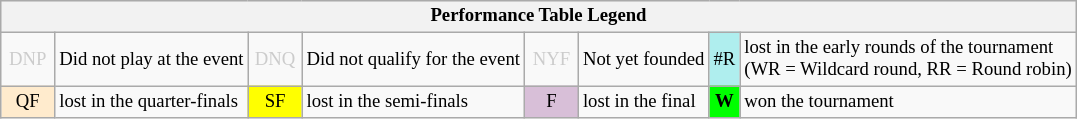<table class="wikitable" style="font-size:78%;">
<tr style="background:#efefef;">
<th colspan="8">Performance Table Legend</th>
</tr>
<tr>
<td style="color:#ccc; text-align:center; width:30px;">DNP</td>
<td>Did not play at the event</td>
<td style="color:#ccc; text-align:center; width:30px;">DNQ</td>
<td>Did not qualify for the event</td>
<td style="color:#ccc; text-align:center; width:30px;">NYF</td>
<td>Not yet founded</td>
<td style="text-align:center; background:#afeeee;">#R</td>
<td>lost in the early rounds of the tournament<br>(WR = Wildcard round, RR = Round robin)</td>
</tr>
<tr>
<td style="text-align:center; background:#ffebcd;">QF</td>
<td>lost in the quarter-finals</td>
<td style="text-align:center; background:yellow;">SF</td>
<td>lost in the semi-finals</td>
<td style="text-align:center; background:thistle;">F</td>
<td>lost in the final</td>
<td style="text-align:center; background:#0f0;"><strong>W</strong></td>
<td>won the tournament</td>
</tr>
</table>
